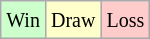<table class="wikitable">
<tr>
<td style="background-color: #ccffcc;"><small>Win</small></td>
<td style="background-color: #ffffcc;"><small>Draw</small></td>
<td style="background-color: #ffcccc;"><small>Loss</small></td>
</tr>
</table>
